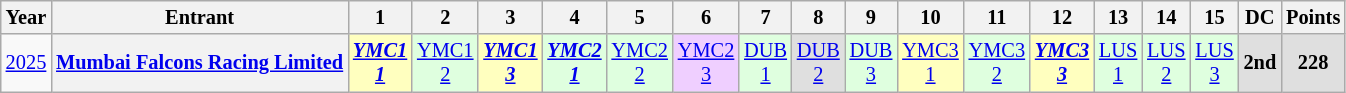<table class="wikitable" style="text-align:center; font-size:85%;">
<tr>
<th>Year</th>
<th>Entrant</th>
<th>1</th>
<th>2</th>
<th>3</th>
<th>4</th>
<th>5</th>
<th>6</th>
<th>7</th>
<th>8</th>
<th>9</th>
<th>10</th>
<th>11</th>
<th>12</th>
<th>13</th>
<th>14</th>
<th>15</th>
<th>DC</th>
<th>Points</th>
</tr>
<tr>
<td><a href='#'>2025</a></td>
<th nowrap><a href='#'>Mumbai Falcons Racing Limited</a></th>
<td style="background:#FFFFBF;"><strong><em><a href='#'>YMC1<br>1</a></em></strong><br></td>
<td style="background:#DFFFDF;"><a href='#'>YMC1<br>2</a><br></td>
<td style="background:#FFFFBF;"><strong><em><a href='#'>YMC1<br>3</a></em></strong><br></td>
<td style="background:#DFFFDF;"><strong><em><a href='#'>YMC2<br>1</a></em></strong><br></td>
<td style="background:#DFFFDF;"><a href='#'>YMC2<br>2</a><br></td>
<td style="background:#EFCFFF;"><a href='#'>YMC2<br>3</a><br></td>
<td style="background:#DFFFDF;"><a href='#'>DUB<br>1</a><br></td>
<td style="background:#DFDFDF;"><a href='#'>DUB<br>2</a><br></td>
<td style="background:#DFFFDF;"><a href='#'>DUB<br>3</a><br></td>
<td style="background:#FFFFBF;"><a href='#'>YMC3<br>1</a><br></td>
<td style="background:#DFFFDF;"><a href='#'>YMC3<br>2</a><br></td>
<td style="background:#FFFFBF;"><strong><em><a href='#'>YMC3<br>3</a></em></strong><br></td>
<td style="background:#DFFFDF;"><a href='#'>LUS<br>1</a><br></td>
<td style="background:#DFFFDF;"><a href='#'>LUS<br>2</a><br></td>
<td style="background:#DFFFDF;"><a href='#'>LUS<br>3</a><br></td>
<th style="background:#DFDFDF;">2nd</th>
<th style="background:#DFDFDF;">228</th>
</tr>
</table>
